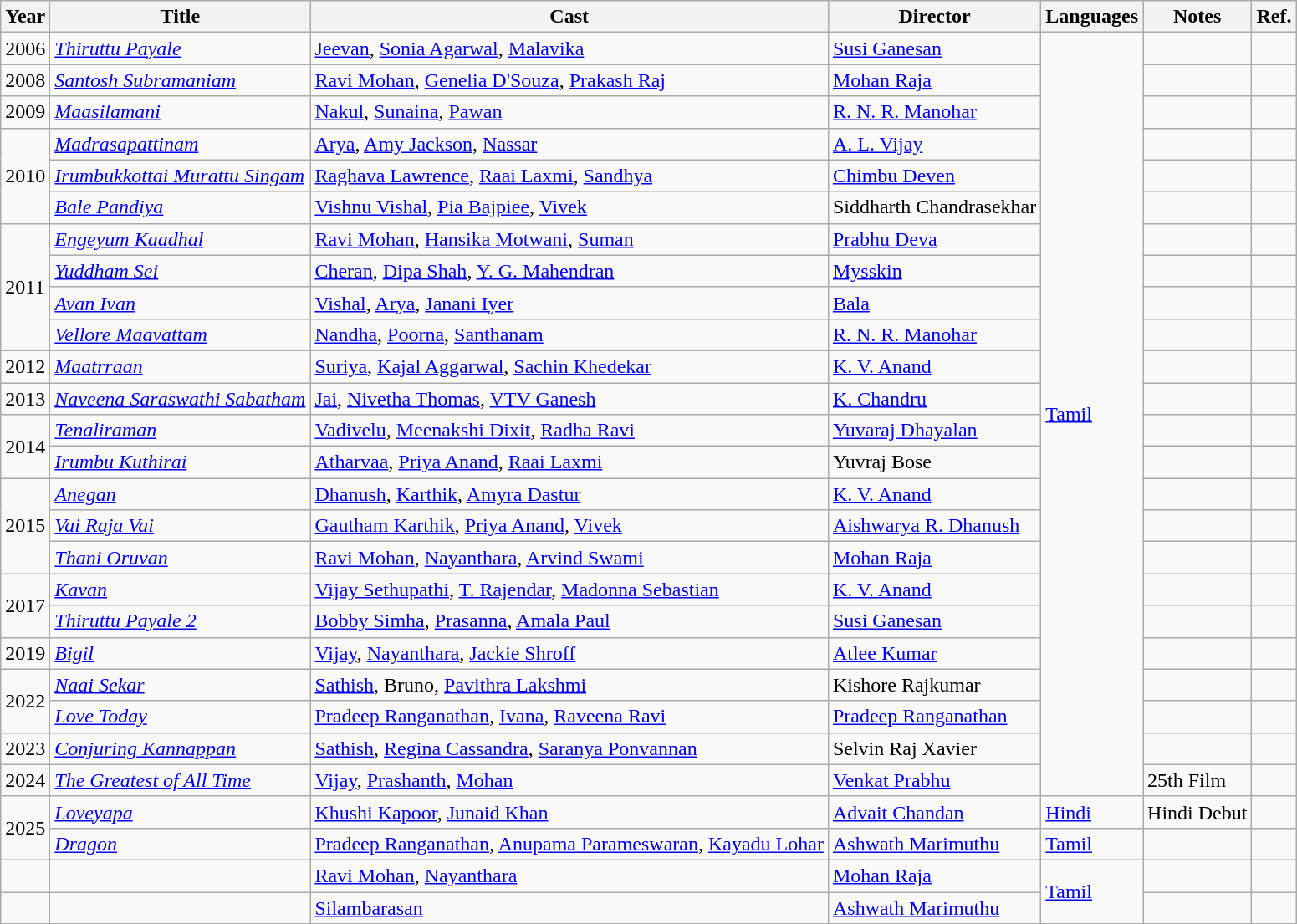<table class="wikitable sortable">
<tr>
<th scope="col">Year</th>
<th scope="col">Title</th>
<th scope="col" class="unsortable">Cast</th>
<th scope="col">Director</th>
<th scope="col">Languages</th>
<th scope="col" class="unsortable">Notes</th>
<th ! scope="col">Ref.</th>
</tr>
<tr>
<td>2006</td>
<td><em><a href='#'>Thiruttu Payale</a></em></td>
<td><a href='#'>Jeevan</a>, <a href='#'>Sonia Agarwal</a>, <a href='#'>Malavika</a></td>
<td><a href='#'>Susi Ganesan</a></td>
<td rowspan=24><a href='#'>Tamil</a></td>
<td></td>
<td></td>
</tr>
<tr>
<td>2008</td>
<td><em><a href='#'>Santosh Subramaniam</a></em></td>
<td><a href='#'>Ravi Mohan</a>, <a href='#'>Genelia D'Souza</a>, <a href='#'>Prakash Raj</a></td>
<td><a href='#'>Mohan Raja</a></td>
<td></td>
<td></td>
</tr>
<tr>
<td>2009</td>
<td><em><a href='#'>Maasilamani</a></em></td>
<td><a href='#'>Nakul</a>, <a href='#'>Sunaina</a>, <a href='#'>Pawan</a></td>
<td><a href='#'>R. N. R. Manohar</a></td>
<td></td>
<td></td>
</tr>
<tr>
<td rowspan="3">2010</td>
<td><em><a href='#'>Madrasapattinam</a></em></td>
<td><a href='#'>Arya</a>, <a href='#'>Amy Jackson</a>, <a href='#'>Nassar</a></td>
<td><a href='#'>A. L. Vijay</a></td>
<td></td>
<td></td>
</tr>
<tr>
<td><em><a href='#'>Irumbukkottai Murattu Singam</a></em></td>
<td><a href='#'>Raghava Lawrence</a>, <a href='#'>Raai Laxmi</a>, <a href='#'>Sandhya</a></td>
<td><a href='#'>Chimbu Deven</a></td>
<td></td>
<td></td>
</tr>
<tr>
<td><em><a href='#'>Bale Pandiya</a></em></td>
<td><a href='#'>Vishnu Vishal</a>, <a href='#'>Pia Bajpiee</a>, <a href='#'>Vivek</a></td>
<td>Siddharth Chandrasekhar</td>
<td></td>
<td></td>
</tr>
<tr>
<td rowspan="4">2011</td>
<td><em><a href='#'>Engeyum Kaadhal</a></em></td>
<td><a href='#'>Ravi Mohan</a>, <a href='#'>Hansika Motwani</a>, <a href='#'>Suman</a></td>
<td><a href='#'>Prabhu Deva</a></td>
<td></td>
<td></td>
</tr>
<tr>
<td><em><a href='#'>Yuddham Sei</a></em></td>
<td><a href='#'>Cheran</a>, <a href='#'>Dipa Shah</a>, <a href='#'>Y. G. Mahendran</a></td>
<td><a href='#'>Mysskin</a></td>
<td></td>
<td></td>
</tr>
<tr>
<td><em><a href='#'>Avan Ivan</a></em></td>
<td><a href='#'>Vishal</a>, <a href='#'>Arya</a>, <a href='#'>Janani Iyer</a></td>
<td><a href='#'>Bala</a></td>
<td></td>
<td></td>
</tr>
<tr>
<td><em><a href='#'>Vellore Maavattam</a></em></td>
<td><a href='#'>Nandha</a>, <a href='#'>Poorna</a>, <a href='#'>Santhanam</a></td>
<td><a href='#'>R. N. R. Manohar</a></td>
<td></td>
<td></td>
</tr>
<tr>
<td rowspan="1">2012</td>
<td><em><a href='#'>Maatrraan</a></em></td>
<td><a href='#'>Suriya</a>, <a href='#'>Kajal Aggarwal</a>, <a href='#'>Sachin Khedekar</a></td>
<td><a href='#'>K. V. Anand</a></td>
<td></td>
<td></td>
</tr>
<tr>
<td>2013</td>
<td><em><a href='#'>Naveena Saraswathi Sabatham</a></em></td>
<td><a href='#'>Jai</a>, <a href='#'>Nivetha Thomas</a>, <a href='#'>VTV Ganesh</a></td>
<td><a href='#'>K. Chandru</a></td>
<td></td>
<td></td>
</tr>
<tr>
<td rowspan="2">2014</td>
<td><em><a href='#'>Tenaliraman</a></em></td>
<td><a href='#'>Vadivelu</a>, <a href='#'>Meenakshi Dixit</a>, <a href='#'>Radha Ravi</a></td>
<td><a href='#'>Yuvaraj Dhayalan</a></td>
<td></td>
<td></td>
</tr>
<tr>
<td><em><a href='#'>Irumbu Kuthirai</a></em></td>
<td><a href='#'>Atharvaa</a>, <a href='#'>Priya Anand</a>, <a href='#'>Raai Laxmi</a></td>
<td>Yuvraj Bose</td>
<td></td>
<td></td>
</tr>
<tr>
<td rowspan="3">2015</td>
<td><em><a href='#'>Anegan</a></em></td>
<td><a href='#'>Dhanush</a>, <a href='#'>Karthik</a>, <a href='#'>Amyra Dastur</a></td>
<td><a href='#'>K. V. Anand</a></td>
<td></td>
<td></td>
</tr>
<tr>
<td><em><a href='#'>Vai Raja Vai</a></em></td>
<td><a href='#'>Gautham Karthik</a>, <a href='#'>Priya Anand</a>, <a href='#'>Vivek</a></td>
<td><a href='#'>Aishwarya R. Dhanush</a></td>
<td></td>
<td></td>
</tr>
<tr>
<td><em><a href='#'>Thani Oruvan</a></em></td>
<td><a href='#'>Ravi Mohan</a>, <a href='#'>Nayanthara</a>, <a href='#'>Arvind Swami</a></td>
<td><a href='#'>Mohan Raja</a></td>
<td></td>
<td></td>
</tr>
<tr>
<td rowspan="2">2017</td>
<td><em><a href='#'>Kavan</a></em></td>
<td><a href='#'>Vijay Sethupathi</a>, <a href='#'>T. Rajendar</a>, <a href='#'>Madonna Sebastian</a></td>
<td><a href='#'>K. V. Anand</a></td>
<td></td>
<td></td>
</tr>
<tr>
<td><em><a href='#'>Thiruttu Payale 2</a></em></td>
<td><a href='#'>Bobby Simha</a>, <a href='#'>Prasanna</a>, <a href='#'>Amala Paul</a></td>
<td><a href='#'>Susi Ganesan</a></td>
<td></td>
<td></td>
</tr>
<tr>
<td>2019</td>
<td><em><a href='#'>Bigil</a></em></td>
<td><a href='#'>Vijay</a>, <a href='#'>Nayanthara</a>, <a href='#'>Jackie Shroff</a></td>
<td><a href='#'>Atlee Kumar</a></td>
<td></td>
<td></td>
</tr>
<tr>
<td rowspan="2">2022</td>
<td><em><a href='#'>Naai Sekar</a></em></td>
<td><a href='#'>Sathish</a>, Bruno, <a href='#'>Pavithra Lakshmi</a></td>
<td>Kishore Rajkumar</td>
<td></td>
<td></td>
</tr>
<tr>
<td><em><a href='#'>Love Today</a></em></td>
<td><a href='#'>Pradeep Ranganathan</a>, <a href='#'>Ivana</a>, <a href='#'>Raveena Ravi</a></td>
<td><a href='#'>Pradeep Ranganathan</a></td>
<td></td>
<td></td>
</tr>
<tr>
<td>2023</td>
<td><em><a href='#'>Conjuring Kannappan</a></em></td>
<td><a href='#'>Sathish</a>, <a href='#'>Regina Cassandra</a>, <a href='#'>Saranya Ponvannan</a></td>
<td>Selvin Raj Xavier</td>
<td></td>
<td></td>
</tr>
<tr>
<td>2024</td>
<td><em><a href='#'>The Greatest of All Time</a></em></td>
<td><a href='#'>Vijay</a>, <a href='#'>Prashanth</a>, <a href='#'>Mohan</a></td>
<td><a href='#'>Venkat Prabhu</a></td>
<td>25th Film</td>
<td></td>
</tr>
<tr>
<td rowspan="2">2025</td>
<td><em><a href='#'>Loveyapa</a></em></td>
<td><a href='#'>Khushi Kapoor</a>, <a href='#'>Junaid Khan</a></td>
<td><a href='#'>Advait Chandan</a></td>
<td><a href='#'>Hindi</a></td>
<td>Hindi Debut</td>
<td></td>
</tr>
<tr>
<td><em><a href='#'>Dragon</a></em></td>
<td><a href='#'>Pradeep Ranganathan</a>, <a href='#'>Anupama Parameswaran</a>, <a href='#'>Kayadu Lohar</a></td>
<td><a href='#'>Ashwath Marimuthu</a></td>
<td><a href='#'>Tamil</a></td>
<td></td>
<td></td>
</tr>
<tr>
<td></td>
<td></td>
<td><a href='#'>Ravi Mohan</a>, <a href='#'>Nayanthara</a></td>
<td><a href='#'>Mohan Raja</a></td>
<td rowspan=2><a href='#'>Tamil</a></td>
<td></td>
<td></td>
</tr>
<tr>
<td></td>
<td></td>
<td><a href='#'>Silambarasan</a></td>
<td><a href='#'>Ashwath Marimuthu</a></td>
<td></td>
<td></td>
</tr>
<tr>
</tr>
</table>
